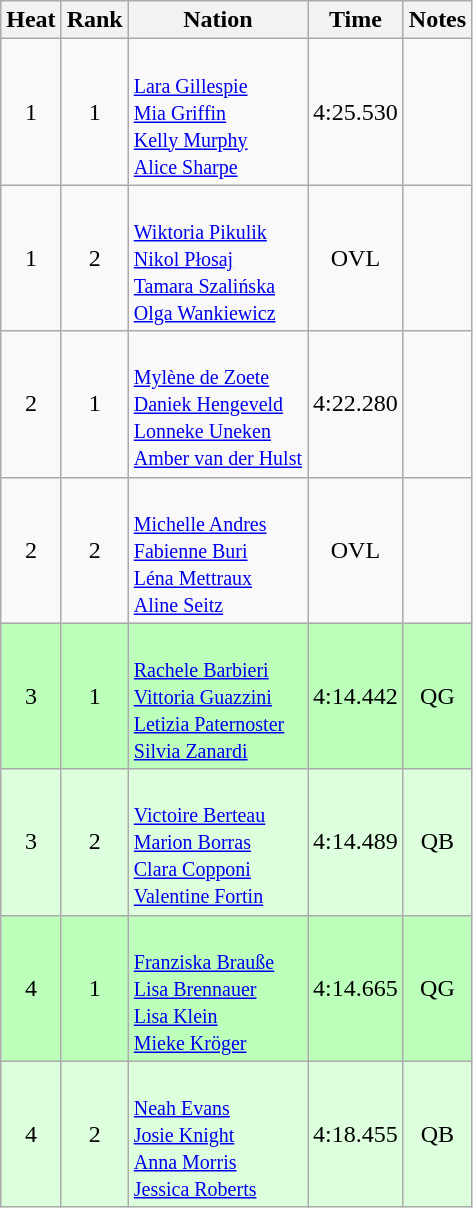<table class="wikitable sortable" style="text-align:center">
<tr>
<th>Heat</th>
<th>Rank</th>
<th>Nation</th>
<th>Time</th>
<th>Notes</th>
</tr>
<tr>
<td>1</td>
<td>1</td>
<td align=left><br><small><a href='#'>Lara Gillespie</a><br><a href='#'>Mia Griffin</a><br><a href='#'>Kelly Murphy</a><br><a href='#'>Alice Sharpe</a></small></td>
<td>4:25.530</td>
<td></td>
</tr>
<tr>
<td>1</td>
<td>2</td>
<td align=left><br><small><a href='#'>Wiktoria Pikulik</a><br><a href='#'>Nikol Płosaj</a><br><a href='#'>Tamara Szalińska</a><br><a href='#'>Olga Wankiewicz</a></small></td>
<td>OVL</td>
<td></td>
</tr>
<tr>
<td>2</td>
<td>1</td>
<td align=left><br><small><a href='#'>Mylène de Zoete</a><br><a href='#'>Daniek Hengeveld</a><br><a href='#'>Lonneke Uneken</a><br><a href='#'>Amber van der Hulst</a></small></td>
<td>4:22.280</td>
<td></td>
</tr>
<tr>
<td>2</td>
<td>2</td>
<td align=left><br><small><a href='#'>Michelle Andres</a><br><a href='#'>Fabienne Buri</a><br><a href='#'>Léna Mettraux</a><br><a href='#'>Aline Seitz</a></small></td>
<td>OVL</td>
<td></td>
</tr>
<tr bgcolor=bbffbb>
<td>3</td>
<td>1</td>
<td align=left><br><small><a href='#'>Rachele Barbieri</a><br><a href='#'>Vittoria Guazzini</a><br><a href='#'>Letizia Paternoster</a><br><a href='#'>Silvia Zanardi</a></small></td>
<td>4:14.442</td>
<td>QG</td>
</tr>
<tr bgcolor=ddffdd>
<td>3</td>
<td>2</td>
<td align=left><br><small><a href='#'>Victoire Berteau</a><br><a href='#'>Marion Borras</a><br><a href='#'>Clara Copponi</a><br><a href='#'>Valentine Fortin</a></small></td>
<td>4:14.489</td>
<td>QB</td>
</tr>
<tr bgcolor=bbffbb>
<td>4</td>
<td>1</td>
<td align=left><br><small><a href='#'>Franziska Brauße</a><br><a href='#'>Lisa Brennauer</a><br><a href='#'>Lisa Klein</a><br><a href='#'>Mieke Kröger</a></small></td>
<td>4:14.665</td>
<td>QG</td>
</tr>
<tr bgcolor=ddffdd>
<td>4</td>
<td>2</td>
<td align=left><br><small><a href='#'>Neah Evans</a><br><a href='#'>Josie Knight</a><br><a href='#'>Anna Morris</a><br><a href='#'>Jessica Roberts</a></small></td>
<td>4:18.455</td>
<td>QB</td>
</tr>
</table>
